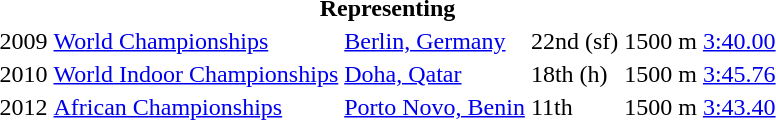<table>
<tr>
<th colspan="6">Representing </th>
</tr>
<tr>
<td>2009</td>
<td><a href='#'>World Championships</a></td>
<td><a href='#'>Berlin, Germany</a></td>
<td>22nd (sf)</td>
<td>1500 m</td>
<td><a href='#'>3:40.00</a></td>
</tr>
<tr>
<td>2010</td>
<td><a href='#'>World Indoor Championships</a></td>
<td><a href='#'>Doha, Qatar</a></td>
<td>18th (h)</td>
<td>1500 m</td>
<td><a href='#'>3:45.76</a></td>
</tr>
<tr>
<td>2012</td>
<td><a href='#'>African Championships</a></td>
<td><a href='#'>Porto Novo, Benin</a></td>
<td>11th</td>
<td>1500 m</td>
<td><a href='#'>3:43.40</a></td>
</tr>
</table>
